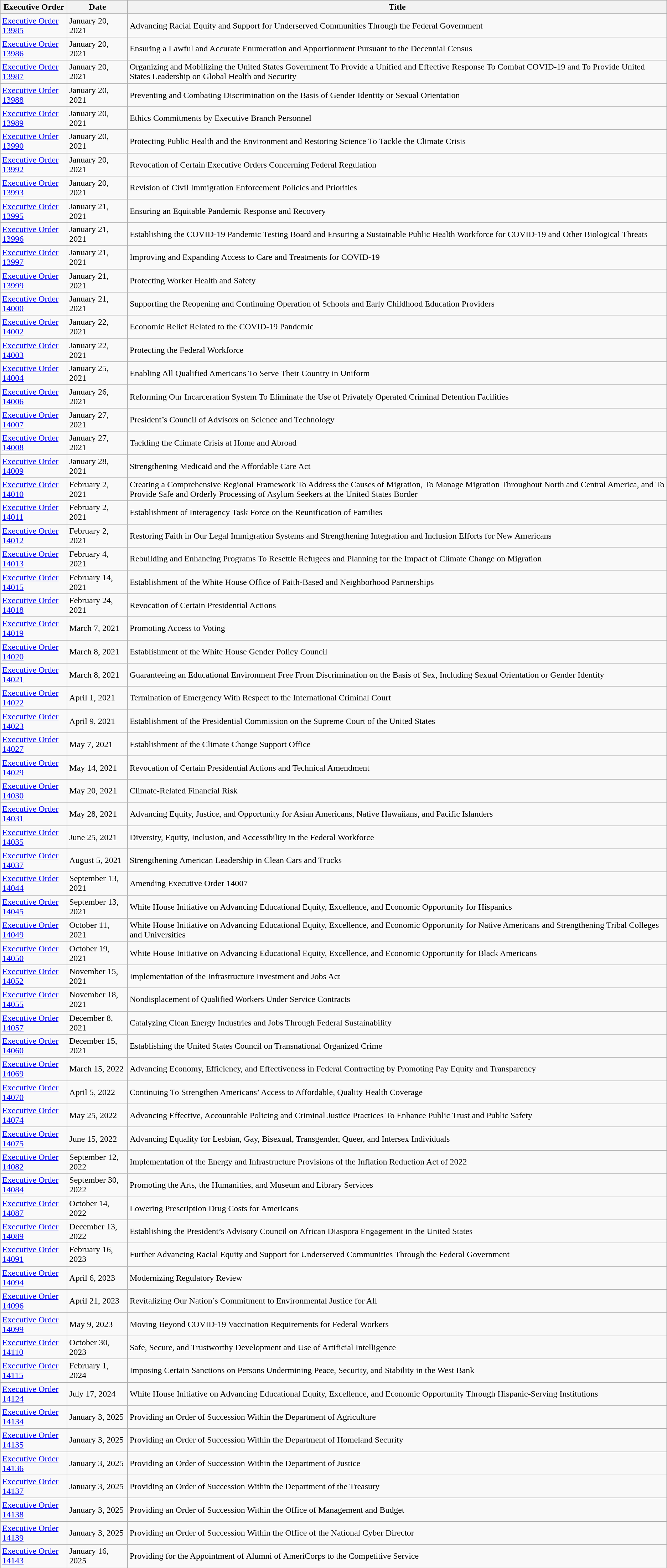<table class="wikitable">
<tr>
<th>Executive Order</th>
<th>Date</th>
<th>Title</th>
</tr>
<tr>
<td><a href='#'>Executive Order 13985</a></td>
<td>January 20, 2021</td>
<td>Advancing Racial Equity and Support for Underserved Communities Through the Federal Government</td>
</tr>
<tr>
<td><a href='#'>Executive Order 13986</a></td>
<td>January 20, 2021</td>
<td>Ensuring a Lawful and Accurate Enumeration and Apportionment Pursuant to the Decennial Census</td>
</tr>
<tr>
<td><a href='#'>Executive Order 13987</a></td>
<td>January 20, 2021</td>
<td>Organizing and Mobilizing the United States Government To Provide a Unified and Effective Response To Combat COVID-19 and To Provide United States Leadership on Global Health and Security</td>
</tr>
<tr>
<td><a href='#'>Executive Order 13988</a></td>
<td>January 20, 2021</td>
<td>Preventing and Combating Discrimination on the Basis of Gender Identity or Sexual Orientation</td>
</tr>
<tr>
<td><a href='#'>Executive Order 13989</a></td>
<td>January 20, 2021</td>
<td>Ethics Commitments by Executive Branch Personnel</td>
</tr>
<tr>
<td><a href='#'>Executive Order 13990</a></td>
<td>January 20, 2021</td>
<td>Protecting Public Health and the Environment and Restoring Science To Tackle the Climate Crisis</td>
</tr>
<tr>
<td><a href='#'>Executive Order 13992</a></td>
<td>January 20, 2021</td>
<td>Revocation of Certain Executive Orders Concerning Federal Regulation</td>
</tr>
<tr>
<td><a href='#'>Executive Order 13993</a></td>
<td>January 20, 2021</td>
<td>Revision of Civil Immigration Enforcement Policies and Priorities</td>
</tr>
<tr>
<td><a href='#'>Executive Order 13995</a></td>
<td>January 21, 2021</td>
<td>Ensuring an Equitable Pandemic Response and Recovery</td>
</tr>
<tr>
<td><a href='#'>Executive Order 13996</a></td>
<td>January 21, 2021</td>
<td>Establishing the COVID-19 Pandemic Testing Board and Ensuring a Sustainable Public Health Workforce for COVID-19 and Other Biological Threats</td>
</tr>
<tr>
<td><a href='#'>Executive Order 13997</a></td>
<td>January 21, 2021</td>
<td>Improving and Expanding Access to Care and Treatments for COVID-19</td>
</tr>
<tr>
<td><a href='#'>Executive Order 13999</a></td>
<td>January 21, 2021</td>
<td>Protecting Worker Health and Safety</td>
</tr>
<tr>
<td><a href='#'>Executive Order 14000</a></td>
<td>January 21, 2021</td>
<td>Supporting the Reopening and Continuing Operation of Schools and Early Childhood Education Providers</td>
</tr>
<tr>
<td><a href='#'>Executive Order 14002</a></td>
<td>January 22, 2021</td>
<td>Economic Relief Related to the COVID-19 Pandemic</td>
</tr>
<tr>
<td><a href='#'>Executive Order 14003</a></td>
<td>January 22, 2021</td>
<td>Protecting the Federal Workforce</td>
</tr>
<tr>
<td><a href='#'>Executive Order 14004</a></td>
<td>January 25, 2021</td>
<td>Enabling All Qualified Americans To Serve Their Country in Uniform</td>
</tr>
<tr>
<td><a href='#'>Executive Order 14006</a></td>
<td>January 26, 2021</td>
<td>Reforming Our Incarceration System To Eliminate the Use of Privately Operated Criminal Detention Facilities</td>
</tr>
<tr>
<td><a href='#'>Executive Order 14007</a></td>
<td>January 27, 2021</td>
<td>President’s Council of Advisors on Science and Technology</td>
</tr>
<tr>
<td><a href='#'>Executive Order 14008</a></td>
<td>January 27, 2021</td>
<td>Tackling the Climate Crisis at Home and Abroad</td>
</tr>
<tr>
<td><a href='#'>Executive Order 14009</a></td>
<td>January 28, 2021</td>
<td>Strengthening Medicaid and the Affordable Care Act</td>
</tr>
<tr>
<td><a href='#'>Executive Order 14010</a></td>
<td>February 2, 2021</td>
<td>Creating a Comprehensive Regional Framework To Address the Causes of Migration, To Manage Migration Throughout North and Central America, and To Provide Safe and Orderly Processing of Asylum Seekers at the United States Border</td>
</tr>
<tr>
<td><a href='#'>Executive Order 14011</a></td>
<td>February 2, 2021</td>
<td>Establishment of Interagency Task Force on the Reunification of Families</td>
</tr>
<tr>
<td><a href='#'>Executive Order 14012</a></td>
<td>February 2, 2021</td>
<td>Restoring Faith in Our Legal Immigration Systems and Strengthening Integration and Inclusion Efforts for New Americans</td>
</tr>
<tr>
<td><a href='#'>Executive Order 14013</a></td>
<td>February 4, 2021</td>
<td>Rebuilding and Enhancing Programs To Resettle Refugees and Planning for the Impact of Climate Change on Migration</td>
</tr>
<tr>
<td><a href='#'>Executive Order 14015</a></td>
<td>February 14, 2021</td>
<td>Establishment of the White House Office of Faith-Based and Neighborhood Partnerships</td>
</tr>
<tr>
<td><a href='#'>Executive Order 14018</a></td>
<td>February 24, 2021</td>
<td>Revocation of Certain Presidential Actions</td>
</tr>
<tr>
<td><a href='#'>Executive Order 14019</a></td>
<td>March 7, 2021</td>
<td>Promoting Access to Voting</td>
</tr>
<tr>
<td><a href='#'>Executive Order 14020</a></td>
<td>March 8, 2021</td>
<td>Establishment of the White House Gender Policy Council</td>
</tr>
<tr>
<td><a href='#'>Executive Order 14021</a></td>
<td>March 8, 2021</td>
<td>Guaranteeing an Educational Environment Free From Discrimination on the Basis of Sex, Including Sexual Orientation or Gender Identity</td>
</tr>
<tr>
<td><a href='#'>Executive Order 14022</a></td>
<td>April 1, 2021</td>
<td>Termination of Emergency With Respect to the International Criminal Court</td>
</tr>
<tr>
<td><a href='#'>Executive Order 14023</a></td>
<td>April 9, 2021</td>
<td>Establishment of the Presidential Commission on the Supreme Court of the United States</td>
</tr>
<tr>
<td><a href='#'>Executive Order 14027</a></td>
<td>May 7, 2021</td>
<td>Establishment of the Climate Change Support Office</td>
</tr>
<tr>
<td><a href='#'>Executive Order 14029</a></td>
<td>May 14, 2021</td>
<td>Revocation of Certain Presidential Actions and Technical Amendment</td>
</tr>
<tr>
<td><a href='#'>Executive Order 14030</a></td>
<td>May 20, 2021</td>
<td>Climate-Related Financial Risk</td>
</tr>
<tr>
<td><a href='#'>Executive Order 14031</a></td>
<td>May 28, 2021</td>
<td>Advancing Equity, Justice, and Opportunity for Asian Americans, Native Hawaiians, and Pacific Islanders</td>
</tr>
<tr>
<td><a href='#'>Executive Order 14035</a></td>
<td>June 25, 2021</td>
<td>Diversity, Equity, Inclusion, and Accessibility in the Federal Workforce</td>
</tr>
<tr>
<td><a href='#'>Executive Order 14037</a></td>
<td>August 5, 2021</td>
<td>Strengthening American Leadership in Clean Cars and Trucks</td>
</tr>
<tr>
<td><a href='#'>Executive Order 14044</a></td>
<td>September 13, 2021</td>
<td>Amending Executive Order 14007</td>
</tr>
<tr>
<td><a href='#'>Executive Order 14045</a></td>
<td>September 13, 2021</td>
<td>White House Initiative on Advancing Educational Equity, Excellence, and Economic Opportunity for Hispanics</td>
</tr>
<tr>
<td><a href='#'>Executive Order 14049</a></td>
<td>October 11, 2021</td>
<td>White House Initiative on Advancing Educational Equity, Excellence, and Economic Opportunity for Native Americans and Strengthening Tribal Colleges and Universities</td>
</tr>
<tr>
<td><a href='#'>Executive Order 14050</a></td>
<td>October 19, 2021</td>
<td>White House Initiative on Advancing Educational Equity, Excellence, and Economic Opportunity for Black Americans</td>
</tr>
<tr>
<td><a href='#'>Executive Order 14052</a></td>
<td>November 15, 2021</td>
<td>Implementation of the Infrastructure Investment and Jobs Act</td>
</tr>
<tr>
<td><a href='#'>Executive Order 14055</a></td>
<td>November 18, 2021</td>
<td>Nondisplacement of Qualified Workers Under Service Contracts</td>
</tr>
<tr>
<td><a href='#'>Executive Order 14057</a></td>
<td>December 8, 2021</td>
<td>Catalyzing Clean Energy Industries and Jobs Through Federal Sustainability</td>
</tr>
<tr>
<td><a href='#'>Executive Order 14060</a></td>
<td>December 15, 2021</td>
<td>Establishing the United States Council on Transnational Organized Crime</td>
</tr>
<tr>
<td><a href='#'>Executive Order 14069</a></td>
<td>March 15, 2022</td>
<td>Advancing Economy, Efficiency, and Effectiveness in Federal Contracting by Promoting Pay Equity and Transparency</td>
</tr>
<tr>
<td><a href='#'>Executive Order 14070</a></td>
<td>April 5, 2022</td>
<td>Continuing To Strengthen Americans’ Access to Affordable, Quality Health Coverage</td>
</tr>
<tr>
<td><a href='#'>Executive Order 14074</a></td>
<td>May 25, 2022</td>
<td>Advancing Effective, Accountable Policing and Criminal Justice Practices To Enhance Public Trust and Public Safety</td>
</tr>
<tr>
<td><a href='#'>Executive Order 14075</a></td>
<td>June 15, 2022</td>
<td>Advancing Equality for Lesbian, Gay, Bisexual, Transgender, Queer, and Intersex Individuals</td>
</tr>
<tr>
<td><a href='#'>Executive Order 14082</a></td>
<td>September 12, 2022</td>
<td>Implementation of the Energy and Infrastructure Provisions of the Inflation Reduction Act of 2022</td>
</tr>
<tr>
<td><a href='#'>Executive Order 14084</a></td>
<td>September 30, 2022</td>
<td>Promoting the Arts, the Humanities, and Museum and Library Services</td>
</tr>
<tr>
<td><a href='#'>Executive Order 14087</a></td>
<td>October 14, 2022</td>
<td>Lowering Prescription Drug Costs for Americans</td>
</tr>
<tr>
<td><a href='#'>Executive Order 14089</a></td>
<td>December 13, 2022</td>
<td>Establishing the President’s Advisory Council on African Diaspora Engagement in the United States</td>
</tr>
<tr>
<td><a href='#'>Executive Order 14091</a></td>
<td>February 16, 2023</td>
<td>Further Advancing Racial Equity and Support for Underserved Communities Through the Federal Government</td>
</tr>
<tr>
<td><a href='#'>Executive Order 14094</a></td>
<td>April 6, 2023</td>
<td>Modernizing Regulatory Review</td>
</tr>
<tr>
<td><a href='#'>Executive Order 14096</a></td>
<td>April 21, 2023</td>
<td>Revitalizing Our Nation’s Commitment to Environmental Justice for All</td>
</tr>
<tr>
<td><a href='#'>Executive Order 14099</a></td>
<td>May 9, 2023</td>
<td>Moving Beyond COVID-19 Vaccination Requirements for Federal Workers</td>
</tr>
<tr>
<td><a href='#'>Executive Order 14110</a></td>
<td>October 30, 2023</td>
<td>Safe, Secure, and Trustworthy Development and Use of Artificial Intelligence</td>
</tr>
<tr>
<td><a href='#'>Executive Order 14115</a></td>
<td>February 1, 2024</td>
<td>Imposing Certain Sanctions on Persons Undermining Peace, Security, and Stability in the West Bank</td>
</tr>
<tr>
<td><a href='#'>Executive Order 14124</a></td>
<td>July 17, 2024</td>
<td>White House Initiative on Advancing Educational Equity, Excellence, and Economic Opportunity Through Hispanic-Serving Institutions</td>
</tr>
<tr>
<td><a href='#'>Executive Order 14134</a></td>
<td>January 3, 2025</td>
<td>Providing an Order of Succession Within the Department of Agriculture</td>
</tr>
<tr>
<td><a href='#'>Executive Order 14135</a></td>
<td>January 3, 2025</td>
<td>Providing an Order of Succession Within the Department of Homeland Security</td>
</tr>
<tr>
<td><a href='#'>Executive Order 14136</a></td>
<td>January 3, 2025</td>
<td>Providing an Order of Succession Within the Department of Justice</td>
</tr>
<tr>
<td><a href='#'>Executive Order 14137</a></td>
<td>January 3, 2025</td>
<td>Providing an Order of Succession Within the Department of the Treasury</td>
</tr>
<tr>
<td><a href='#'>Executive Order 14138</a></td>
<td>January 3, 2025</td>
<td>Providing an Order of Succession Within the Office of Management and Budget</td>
</tr>
<tr>
<td><a href='#'>Executive Order 14139</a></td>
<td>January 3, 2025</td>
<td>Providing an Order of Succession Within the Office of the National Cyber Director</td>
</tr>
<tr>
<td><a href='#'>Executive Order 14143</a></td>
<td>January 16, 2025</td>
<td>Providing for the Appointment of Alumni of AmeriCorps to the Competitive Service</td>
</tr>
</table>
